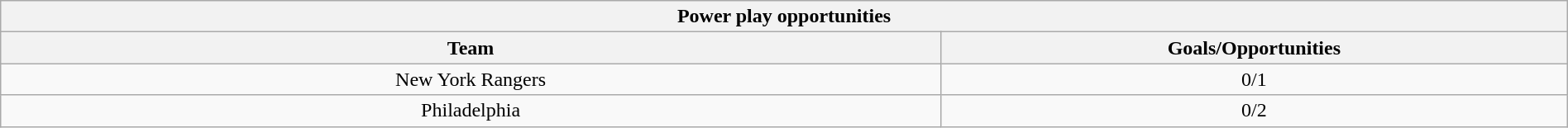<table class="wikitable" style="width:100%;text-align: center;">
<tr>
<th colspan=2>Power play opportunities</th>
</tr>
<tr>
<th style="width:60%;">Team</th>
<th style="width:40%;">Goals/Opportunities</th>
</tr>
<tr>
<td>New York Rangers</td>
<td>0/1</td>
</tr>
<tr>
<td>Philadelphia</td>
<td>0/2</td>
</tr>
</table>
